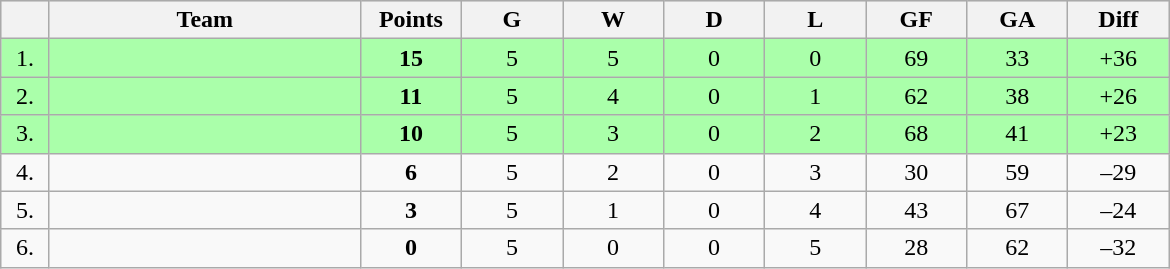<table class=wikitable style="text-align:center">
<tr bgcolor="#DCDCDC">
<th width="25"></th>
<th width="200">Team</th>
<th width="60">Points</th>
<th width="60">G</th>
<th width="60">W</th>
<th width="60">D</th>
<th width="60">L</th>
<th width="60">GF</th>
<th width="60">GA</th>
<th width="60">Diff</th>
</tr>
<tr bgcolor=#AAFFAA>
<td>1.</td>
<td align=left></td>
<td><strong>15</strong></td>
<td>5</td>
<td>5</td>
<td>0</td>
<td>0</td>
<td>69</td>
<td>33</td>
<td>+36</td>
</tr>
<tr bgcolor=#AAFFAA>
<td>2.</td>
<td align=left></td>
<td><strong>11</strong></td>
<td>5</td>
<td>4</td>
<td>0</td>
<td>1</td>
<td>62</td>
<td>38</td>
<td>+26</td>
</tr>
<tr bgcolor=#AAFFAA>
<td>3.</td>
<td align=left></td>
<td><strong>10</strong></td>
<td>5</td>
<td>3</td>
<td>0</td>
<td>2</td>
<td>68</td>
<td>41</td>
<td>+23</td>
</tr>
<tr>
<td>4.</td>
<td align=left></td>
<td><strong>6</strong></td>
<td>5</td>
<td>2</td>
<td>0</td>
<td>3</td>
<td>30</td>
<td>59</td>
<td>–29</td>
</tr>
<tr>
<td>5.</td>
<td align=left></td>
<td><strong>3</strong></td>
<td>5</td>
<td>1</td>
<td>0</td>
<td>4</td>
<td>43</td>
<td>67</td>
<td>–24</td>
</tr>
<tr>
<td>6.</td>
<td align=left></td>
<td><strong>0</strong></td>
<td>5</td>
<td>0</td>
<td>0</td>
<td>5</td>
<td>28</td>
<td>62</td>
<td>–32</td>
</tr>
</table>
